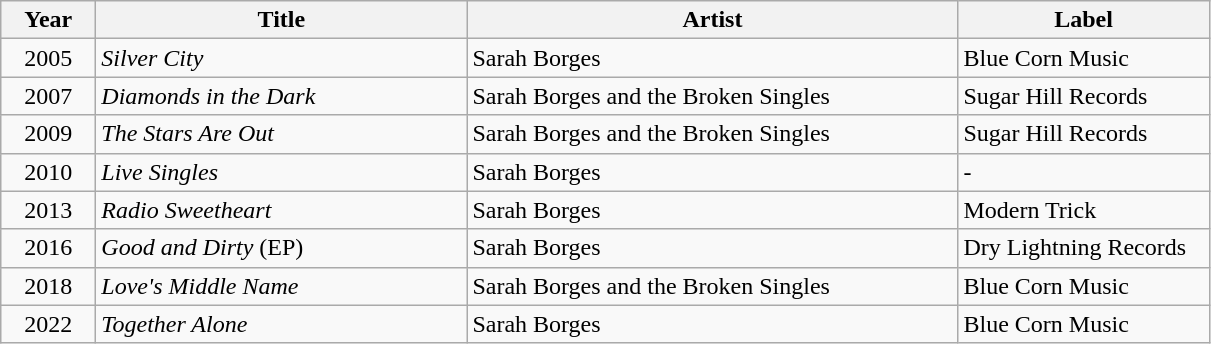<table class="wikitable">
<tr>
<th style="width:3.5em;">Year</th>
<th style="width:15em;">Title</th>
<th style="width:20em;">Artist</th>
<th style="width:10em;">Label</th>
</tr>
<tr>
<td style="text-align:center;">2005</td>
<td><em>Silver City</em></td>
<td>Sarah Borges</td>
<td>Blue Corn Music</td>
</tr>
<tr>
<td style="text-align:center;">2007</td>
<td><em>Diamonds in the Dark</em></td>
<td>Sarah Borges and the Broken Singles</td>
<td>Sugar Hill Records</td>
</tr>
<tr>
<td style="text-align:center;">2009</td>
<td><em>The Stars Are Out</em></td>
<td>Sarah Borges and the Broken Singles</td>
<td>Sugar Hill Records</td>
</tr>
<tr>
<td style="text-align:center;">2010</td>
<td><em>Live Singles</em></td>
<td>Sarah Borges</td>
<td self-released>-</td>
</tr>
<tr>
<td style="text-align:center;">2013</td>
<td><em>Radio Sweetheart</em></td>
<td>Sarah Borges</td>
<td>Modern Trick</td>
</tr>
<tr>
<td style="text-align:center;">2016</td>
<td><em>Good and Dirty</em> (EP)</td>
<td>Sarah Borges</td>
<td>Dry Lightning Records</td>
</tr>
<tr>
<td style="text-align:center;">2018</td>
<td><em>Love's Middle Name</em></td>
<td>Sarah Borges and the Broken Singles</td>
<td>Blue Corn Music</td>
</tr>
<tr>
<td style="text-align:center;">2022</td>
<td><em>Together Alone</em></td>
<td>Sarah Borges</td>
<td>Blue Corn Music</td>
</tr>
</table>
